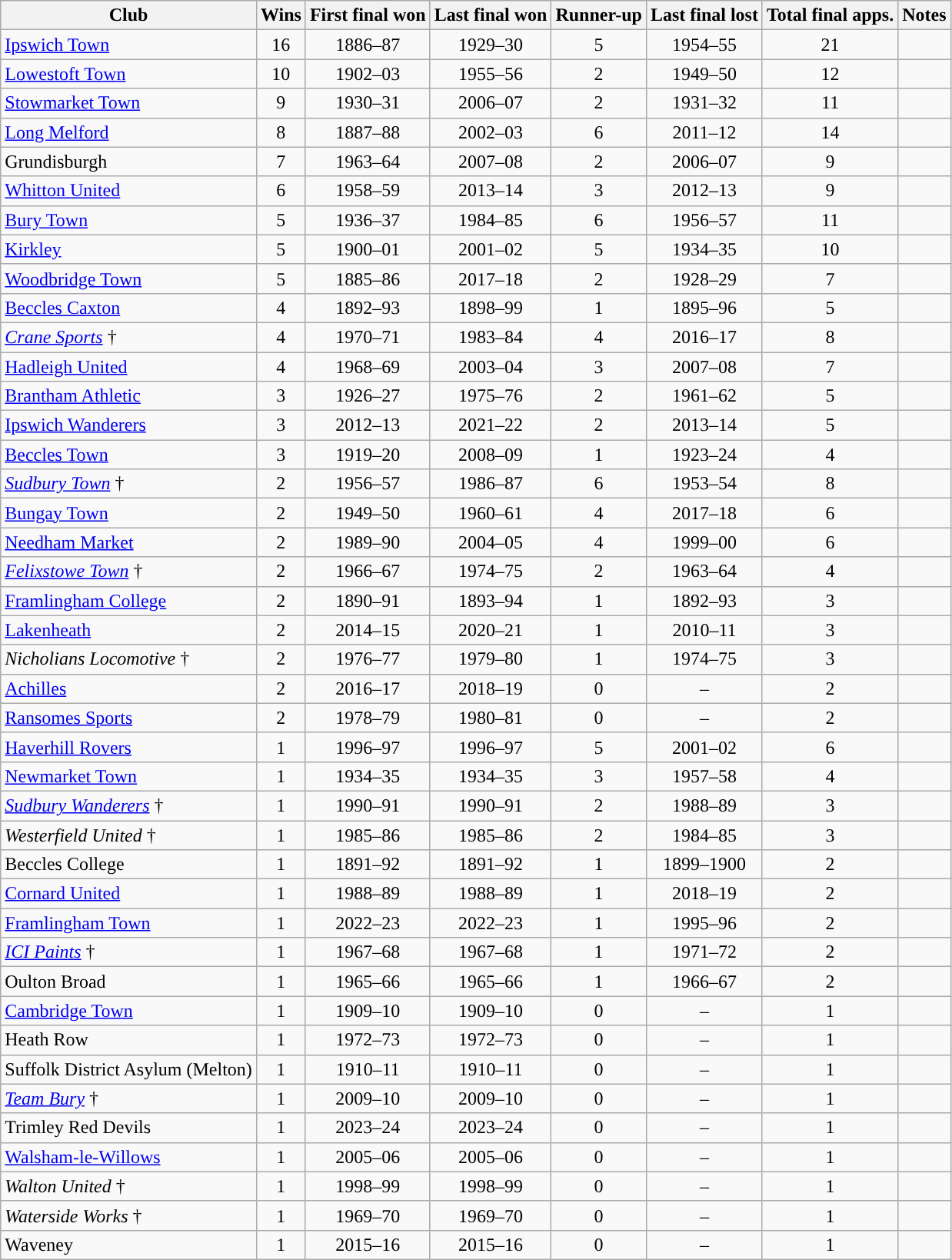<table class="wikitable sortable" style=text-align:center>
<tr>
<th>Club</th>
<th>Wins</th>
<th>First final won</th>
<th>Last final won</th>
<th>Runner-up</th>
<th>Last final lost</th>
<th>Total final apps.</th>
<th>Notes</th>
</tr>
<tr>
<td style="text-align: left"><a href='#'>Ipswich Town</a></td>
<td>16</td>
<td>1886–87</td>
<td>1929–30</td>
<td>5</td>
<td>1954–55</td>
<td>21</td>
<td></td>
</tr>
<tr>
<td style="text-align: left"><a href='#'>Lowestoft Town</a></td>
<td>10</td>
<td>1902–03</td>
<td>1955–56</td>
<td>2</td>
<td>1949–50</td>
<td>12</td>
<td></td>
</tr>
<tr>
<td style="text-align: left"><a href='#'>Stowmarket Town</a></td>
<td>9</td>
<td>1930–31</td>
<td>2006–07</td>
<td>2</td>
<td>1931–32</td>
<td>11</td>
<td></td>
</tr>
<tr>
<td style="text-align: left"><a href='#'>Long Melford</a></td>
<td>8</td>
<td>1887–88</td>
<td>2002–03</td>
<td>6</td>
<td>2011–12</td>
<td>14</td>
<td></td>
</tr>
<tr>
<td style="text-align: left">Grundisburgh</td>
<td>7</td>
<td>1963–64</td>
<td>2007–08</td>
<td>2</td>
<td>2006–07</td>
<td>9</td>
<td></td>
</tr>
<tr>
<td style="text-align: left"><a href='#'>Whitton United</a></td>
<td>6</td>
<td>1958–59</td>
<td>2013–14</td>
<td>3</td>
<td>2012–13</td>
<td>9</td>
<td></td>
</tr>
<tr>
<td style="text-align: left"><a href='#'>Bury Town</a></td>
<td>5</td>
<td>1936–37</td>
<td>1984–85</td>
<td>6</td>
<td>1956–57</td>
<td>11</td>
<td></td>
</tr>
<tr>
<td style="text-align: left"><a href='#'>Kirkley</a></td>
<td>5</td>
<td>1900–01</td>
<td>2001–02</td>
<td>5</td>
<td>1934–35</td>
<td>10</td>
<td></td>
</tr>
<tr>
<td style="text-align: left"><a href='#'>Woodbridge Town</a></td>
<td>5</td>
<td>1885–86</td>
<td>2017–18</td>
<td>2</td>
<td>1928–29</td>
<td>7</td>
<td></td>
</tr>
<tr>
<td style="text-align: left"><a href='#'>Beccles Caxton</a></td>
<td>4</td>
<td>1892–93</td>
<td>1898–99</td>
<td>1</td>
<td>1895–96</td>
<td>5</td>
<td></td>
</tr>
<tr>
<td style="text-align: left"><em><a href='#'>Crane Sports</a></em> †</td>
<td>4</td>
<td>1970–71</td>
<td>1983–84</td>
<td>4</td>
<td>2016–17</td>
<td>8</td>
<td></td>
</tr>
<tr>
<td style="text-align: left"><a href='#'>Hadleigh United</a></td>
<td>4</td>
<td>1968–69</td>
<td>2003–04</td>
<td>3</td>
<td>2007–08</td>
<td>7</td>
<td></td>
</tr>
<tr>
<td style="text-align: left"><a href='#'>Brantham Athletic</a></td>
<td>3</td>
<td>1926–27</td>
<td>1975–76</td>
<td>2</td>
<td>1961–62</td>
<td>5</td>
<td></td>
</tr>
<tr>
<td style="text-align: left"><a href='#'>Ipswich Wanderers</a></td>
<td>3</td>
<td>2012–13</td>
<td>2021–22</td>
<td>2</td>
<td>2013–14</td>
<td>5</td>
<td></td>
</tr>
<tr>
<td style="text-align: left"><a href='#'>Beccles Town</a></td>
<td>3</td>
<td>1919–20</td>
<td>2008–09</td>
<td>1</td>
<td>1923–24</td>
<td>4</td>
<td></td>
</tr>
<tr>
<td style="text-align: left"><em><a href='#'>Sudbury Town</a></em> †</td>
<td>2</td>
<td>1956–57</td>
<td>1986–87</td>
<td>6</td>
<td>1953–54</td>
<td>8</td>
<td></td>
</tr>
<tr>
<td style="text-align: left"><a href='#'>Bungay Town</a></td>
<td>2</td>
<td>1949–50</td>
<td>1960–61</td>
<td>4</td>
<td>2017–18</td>
<td>6</td>
<td></td>
</tr>
<tr>
<td style="text-align: left"><a href='#'>Needham Market</a></td>
<td>2</td>
<td>1989–90</td>
<td>2004–05</td>
<td>4</td>
<td>1999–00</td>
<td>6</td>
<td></td>
</tr>
<tr>
<td style="text-align: left"><em><a href='#'>Felixstowe Town</a></em> †</td>
<td>2</td>
<td>1966–67</td>
<td>1974–75</td>
<td>2</td>
<td>1963–64</td>
<td>4</td>
<td></td>
</tr>
<tr>
<td style="text-align: left"><a href='#'>Framlingham College</a></td>
<td>2</td>
<td>1890–91</td>
<td>1893–94</td>
<td>1</td>
<td>1892–93</td>
<td>3</td>
<td></td>
</tr>
<tr>
<td style="text-align: left"><a href='#'>Lakenheath</a></td>
<td>2</td>
<td>2014–15</td>
<td>2020–21</td>
<td>1</td>
<td>2010–11</td>
<td>3</td>
<td></td>
</tr>
<tr>
<td style="text-align: left"><em>Nicholians Locomotive</em> †</td>
<td>2</td>
<td>1976–77</td>
<td>1979–80</td>
<td>1</td>
<td>1974–75</td>
<td>3</td>
<td></td>
</tr>
<tr>
<td style="text-align: left"><a href='#'>Achilles</a></td>
<td>2</td>
<td>2016–17</td>
<td>2018–19</td>
<td>0</td>
<td>–</td>
<td>2</td>
<td></td>
</tr>
<tr>
<td style="text-align: left"><a href='#'>Ransomes Sports</a></td>
<td>2</td>
<td>1978–79</td>
<td>1980–81</td>
<td>0</td>
<td>–</td>
<td>2</td>
<td></td>
</tr>
<tr>
<td style="text-align: left"><a href='#'>Haverhill Rovers</a></td>
<td>1</td>
<td>1996–97</td>
<td>1996–97</td>
<td>5</td>
<td>2001–02</td>
<td>6</td>
<td></td>
</tr>
<tr>
<td style="text-align: left"><a href='#'>Newmarket Town</a></td>
<td>1</td>
<td>1934–35</td>
<td>1934–35</td>
<td>3</td>
<td>1957–58</td>
<td>4</td>
<td></td>
</tr>
<tr>
<td style="text-align: left"><em><a href='#'>Sudbury Wanderers</a></em> †</td>
<td>1</td>
<td>1990–91</td>
<td>1990–91</td>
<td>2</td>
<td>1988–89</td>
<td>3</td>
<td></td>
</tr>
<tr>
<td style="text-align: left"><em>Westerfield United</em> †</td>
<td>1</td>
<td>1985–86</td>
<td>1985–86</td>
<td>2</td>
<td>1984–85</td>
<td>3</td>
<td></td>
</tr>
<tr>
<td style="text-align: left">Beccles College</td>
<td>1</td>
<td>1891–92</td>
<td>1891–92</td>
<td>1</td>
<td>1899–1900</td>
<td>2</td>
<td></td>
</tr>
<tr>
<td style="text-align: left"><a href='#'>Cornard United</a></td>
<td>1</td>
<td>1988–89</td>
<td>1988–89</td>
<td>1</td>
<td>2018–19</td>
<td>2</td>
<td></td>
</tr>
<tr>
<td style="text-align: left"><a href='#'>Framlingham Town</a></td>
<td>1</td>
<td>2022–23</td>
<td>2022–23</td>
<td>1</td>
<td>1995–96</td>
<td>2</td>
<td></td>
</tr>
<tr>
<td style="text-align: left"><em><a href='#'>ICI Paints</a></em> †</td>
<td>1</td>
<td>1967–68</td>
<td>1967–68</td>
<td>1</td>
<td>1971–72</td>
<td>2</td>
<td></td>
</tr>
<tr>
<td style="text-align: left">Oulton Broad</td>
<td>1</td>
<td>1965–66</td>
<td>1965–66</td>
<td>1</td>
<td>1966–67</td>
<td>2</td>
<td></td>
</tr>
<tr>
<td style="text-align: left"><a href='#'>Cambridge Town</a></td>
<td>1</td>
<td>1909–10</td>
<td>1909–10</td>
<td>0</td>
<td>–</td>
<td>1</td>
<td></td>
</tr>
<tr>
<td style="text-align: left">Heath Row</td>
<td>1</td>
<td>1972–73</td>
<td>1972–73</td>
<td>0</td>
<td>–</td>
<td>1</td>
<td></td>
</tr>
<tr>
<td style="text-align: left">Suffolk District Asylum (Melton)</td>
<td>1</td>
<td>1910–11</td>
<td>1910–11</td>
<td>0</td>
<td>–</td>
<td>1</td>
<td></td>
</tr>
<tr>
<td style="text-align: left"><em><a href='#'>Team Bury</a></em> †</td>
<td>1</td>
<td>2009–10</td>
<td>2009–10</td>
<td>0</td>
<td>–</td>
<td>1</td>
<td></td>
</tr>
<tr>
<td style="text-align: left">Trimley Red Devils</td>
<td>1</td>
<td>2023–24</td>
<td>2023–24</td>
<td>0</td>
<td>–</td>
<td>1</td>
<td></td>
</tr>
<tr>
<td style="text-align: left"><a href='#'>Walsham-le-Willows</a></td>
<td>1</td>
<td>2005–06</td>
<td>2005–06</td>
<td>0</td>
<td>–</td>
<td>1</td>
<td></td>
</tr>
<tr>
<td style="text-align: left"><em>Walton United</em> †</td>
<td>1</td>
<td>1998–99</td>
<td>1998–99</td>
<td>0</td>
<td>–</td>
<td>1</td>
<td></td>
</tr>
<tr>
<td style="text-align: left"><em>Waterside Works</em> †</td>
<td>1</td>
<td>1969–70</td>
<td>1969–70</td>
<td>0</td>
<td>–</td>
<td>1</td>
<td></td>
</tr>
<tr>
<td style="text-align: left">Waveney</td>
<td>1</td>
<td>2015–16</td>
<td>2015–16</td>
<td>0</td>
<td>–</td>
<td>1</td>
<td></td>
</tr>
</table>
